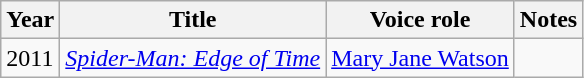<table class="wikitable sortable">
<tr>
<th>Year</th>
<th>Title</th>
<th>Voice role</th>
<th class="unsortable">Notes</th>
</tr>
<tr>
<td>2011</td>
<td><em><a href='#'>Spider-Man: Edge of Time</a></em></td>
<td><a href='#'>Mary Jane Watson</a></td>
<td></td>
</tr>
</table>
